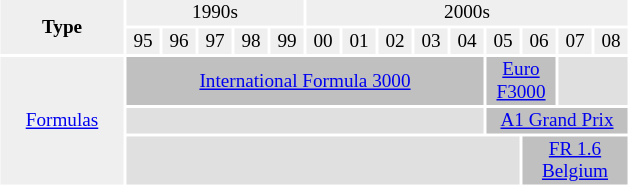<table style="margin: 0.5em auto; clear: both; font-size:80%;" class="toccolours">
<tr>
<td align=center rowspan=2 width=80 style="background:#EFEFEF;"><strong>Type</strong></td>
<td align=center colspan=5 style="background:#EFEFEF;">1990s</td>
<td align=center colspan=9 style="background:#EFEFEF;">2000s</td>
</tr>
<tr align=center style="background:#EFEFEF;">
<td width=20>95</td>
<td width=20>96</td>
<td width=20>97</td>
<td width=20>98</td>
<td width=20>99</td>
<td width=20>00</td>
<td width=20>01</td>
<td width=20>02</td>
<td width=20>03</td>
<td width=20>04</td>
<td width=20>05</td>
<td width=20>06</td>
<td width=20>07</td>
<td width=20>08</td>
</tr>
<tr align=center>
<td style="background:#EFEFEF;" rowspan=3><a href='#'>Formulas</a></td>
<td colspan=10 style="background:#C0C0C0;"><a href='#'>International Formula 3000</a></td>
<td colspan= 2 style="background:#C0C0C0;"><a href='#'>Euro F3000</a></td>
<td colspan= 2 style="background:#E0E0E0;"></td>
</tr>
<tr align=center>
<td colspan=10 style="background:#E0E0E0;"></td>
<td colspan= 4 style="background:#C0C0C0;"><a href='#'>A1 Grand Prix</a></td>
</tr>
<tr align=center>
<td colspan=11 style="background:#E0E0E0;"></td>
<td colspan= 3 style="background:#C0C0C0;"><a href='#'>FR 1.6 Belgium</a></td>
</tr>
</table>
